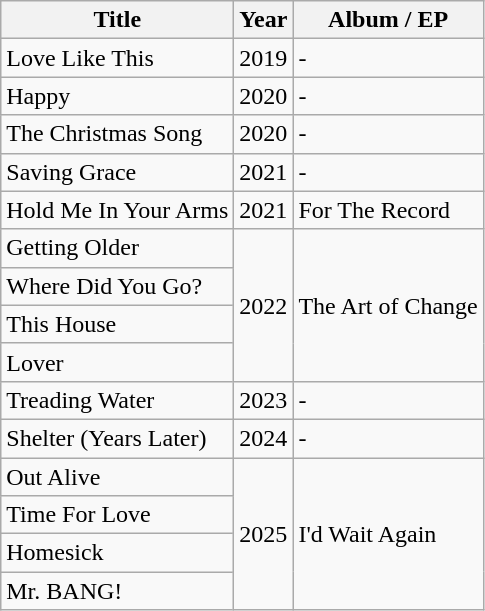<table class="wikitable">
<tr>
<th>Title</th>
<th>Year</th>
<th>Album / EP</th>
</tr>
<tr>
<td>Love Like This</td>
<td>2019</td>
<td>-</td>
</tr>
<tr>
<td>Happy</td>
<td>2020</td>
<td>-</td>
</tr>
<tr>
<td>The Christmas Song</td>
<td>2020</td>
<td>-</td>
</tr>
<tr>
<td>Saving Grace</td>
<td>2021</td>
<td>-</td>
</tr>
<tr>
<td>Hold Me In Your Arms</td>
<td>2021</td>
<td>For The Record</td>
</tr>
<tr>
<td>Getting Older</td>
<td rowspan="4">2022</td>
<td rowspan="4">The Art of Change</td>
</tr>
<tr>
<td>Where Did You Go?</td>
</tr>
<tr>
<td>This House</td>
</tr>
<tr>
<td>Lover</td>
</tr>
<tr>
<td>Treading Water</td>
<td>2023</td>
<td>-</td>
</tr>
<tr>
<td>Shelter (Years Later)</td>
<td>2024</td>
<td>-</td>
</tr>
<tr>
<td>Out Alive</td>
<td rowspan="4">2025</td>
<td rowspan="4">I'd Wait Again</td>
</tr>
<tr>
<td>Time For Love</td>
</tr>
<tr>
<td>Homesick</td>
</tr>
<tr>
<td>Mr. BANG!</td>
</tr>
</table>
